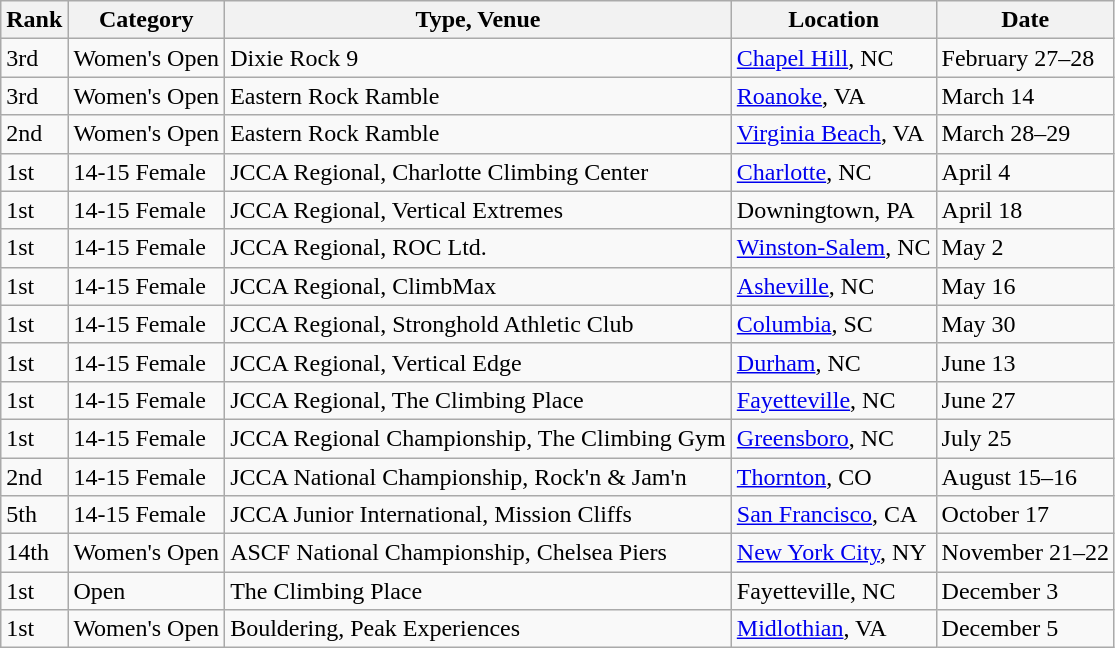<table class="wikitable">
<tr>
<th>Rank</th>
<th>Category</th>
<th>Type, Venue</th>
<th>Location</th>
<th>Date</th>
</tr>
<tr>
<td>3rd</td>
<td>Women's Open</td>
<td>Dixie Rock 9</td>
<td><a href='#'>Chapel Hill</a>, NC</td>
<td>February 27–28</td>
</tr>
<tr>
<td>3rd</td>
<td>Women's Open</td>
<td>Eastern Rock Ramble</td>
<td><a href='#'>Roanoke</a>, VA</td>
<td>March 14</td>
</tr>
<tr>
<td>2nd</td>
<td>Women's Open</td>
<td>Eastern Rock Ramble</td>
<td><a href='#'>Virginia Beach</a>, VA</td>
<td>March 28–29</td>
</tr>
<tr>
<td>1st</td>
<td>14-15 Female</td>
<td>JCCA Regional, Charlotte Climbing Center</td>
<td><a href='#'>Charlotte</a>, NC</td>
<td>April 4</td>
</tr>
<tr>
<td>1st</td>
<td>14-15 Female</td>
<td>JCCA Regional, Vertical Extremes</td>
<td>Downingtown, PA</td>
<td>April 18</td>
</tr>
<tr>
<td>1st</td>
<td>14-15 Female</td>
<td>JCCA Regional, ROC Ltd.</td>
<td><a href='#'>Winston-Salem</a>, NC</td>
<td>May 2</td>
</tr>
<tr>
<td>1st</td>
<td>14-15 Female</td>
<td>JCCA Regional, ClimbMax</td>
<td><a href='#'>Asheville</a>, NC</td>
<td>May 16</td>
</tr>
<tr>
<td>1st</td>
<td>14-15 Female</td>
<td>JCCA Regional, Stronghold Athletic Club</td>
<td><a href='#'>Columbia</a>, SC</td>
<td>May 30</td>
</tr>
<tr>
<td>1st</td>
<td>14-15 Female</td>
<td>JCCA Regional, Vertical Edge</td>
<td><a href='#'>Durham</a>, NC</td>
<td>June 13</td>
</tr>
<tr>
<td>1st</td>
<td>14-15 Female</td>
<td>JCCA Regional, The Climbing Place</td>
<td><a href='#'>Fayetteville</a>, NC</td>
<td>June 27</td>
</tr>
<tr>
<td>1st</td>
<td>14-15 Female</td>
<td>JCCA Regional Championship, The Climbing Gym</td>
<td><a href='#'>Greensboro</a>, NC</td>
<td>July 25</td>
</tr>
<tr>
<td>2nd</td>
<td>14-15 Female</td>
<td>JCCA National Championship, Rock'n & Jam'n</td>
<td><a href='#'>Thornton</a>, CO</td>
<td>August 15–16</td>
</tr>
<tr>
<td>5th</td>
<td>14-15 Female</td>
<td>JCCA Junior International, Mission Cliffs</td>
<td><a href='#'>San Francisco</a>, CA</td>
<td>October 17</td>
</tr>
<tr>
<td>14th</td>
<td>Women's Open</td>
<td>ASCF National Championship, Chelsea Piers</td>
<td><a href='#'>New York City</a>, NY</td>
<td>November 21–22</td>
</tr>
<tr>
<td>1st</td>
<td>Open</td>
<td>The Climbing Place</td>
<td>Fayetteville, NC</td>
<td>December 3</td>
</tr>
<tr>
<td>1st</td>
<td>Women's Open</td>
<td>Bouldering, Peak Experiences</td>
<td><a href='#'>Midlothian</a>, VA</td>
<td>December 5</td>
</tr>
</table>
